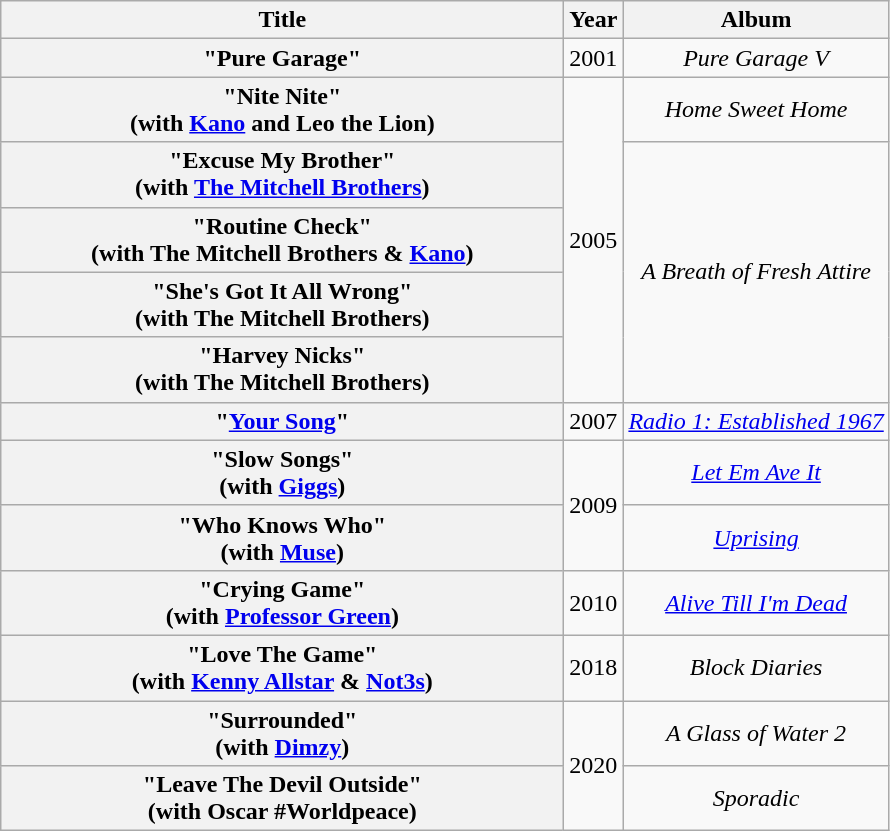<table class="wikitable plainrowheaders" style="text-align:center;">
<tr>
<th scope="col" style="width:23em;">Title</th>
<th scope="col" style="width:1em;">Year</th>
<th scope="col">Album</th>
</tr>
<tr>
<th scope="row">"Pure Garage"</th>
<td>2001</td>
<td><em>Pure Garage V</em></td>
</tr>
<tr>
<th scope="row">"Nite Nite"<br><span>(with <a href='#'>Kano</a> and Leo the Lion)</span></th>
<td rowspan="5">2005</td>
<td><em>Home Sweet Home</em></td>
</tr>
<tr>
<th scope="row">"Excuse My Brother"<br><span>(with <a href='#'>The Mitchell Brothers</a>)</span></th>
<td rowspan="4"><em>A Breath of Fresh Attire</em></td>
</tr>
<tr>
<th scope="row">"Routine Check"<br><span>(with The Mitchell Brothers & <a href='#'>Kano</a>)</span></th>
</tr>
<tr>
<th scope="row">"She's Got It All Wrong"<br><span>(with The Mitchell Brothers)</span></th>
</tr>
<tr>
<th scope="row">"Harvey Nicks"<br><span>(with The Mitchell Brothers)</span></th>
</tr>
<tr>
<th scope="row">"<a href='#'>Your Song</a>"</th>
<td>2007</td>
<td><em><a href='#'>Radio 1: Established 1967</a></em></td>
</tr>
<tr>
<th scope="row">"Slow Songs"<br><span>(with <a href='#'>Giggs</a>)</span></th>
<td rowspan="2">2009</td>
<td><em><a href='#'>Let Em Ave It</a></em></td>
</tr>
<tr>
<th scope="row">"Who Knows Who"<br><span>(with <a href='#'>Muse</a>)</span></th>
<td><em><a href='#'>Uprising</a></em></td>
</tr>
<tr>
<th scope="row">"Crying Game"<br><span>(with <a href='#'>Professor Green</a>)</span></th>
<td>2010</td>
<td><em><a href='#'>Alive Till I'm Dead</a></em></td>
</tr>
<tr>
<th scope="row">"Love The Game"<br><span>(with <a href='#'>Kenny Allstar</a> & <a href='#'>Not3s</a>)</span></th>
<td>2018</td>
<td><em>Block Diaries</em></td>
</tr>
<tr>
<th scope="row">"Surrounded"<br><span>(with <a href='#'>Dimzy</a>)</span></th>
<td rowspan="2">2020</td>
<td><em>A Glass of Water 2</em></td>
</tr>
<tr>
<th scope="row">"Leave The Devil Outside"<br><span>(with Oscar #Worldpeace)</span></th>
<td><em>Sporadic</em></td>
</tr>
</table>
